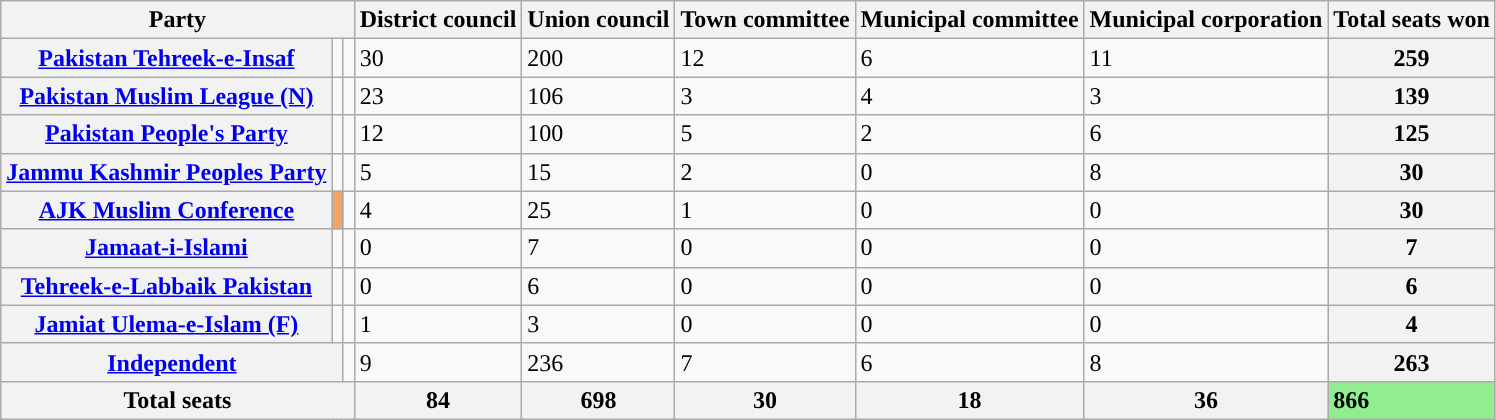<table class="wikitable">
<tr>
<th colspan="3">Party</th>
<th>District council</th>
<th>Union council</th>
<th>Town committee</th>
<th>Municipal committee</th>
<th>Municipal corporation</th>
<th>Total seats won</th>
</tr>
<tr>
<th><a href='#'>Pakistan Tehreek-e-Insaf</a></th>
<td style="background-color: "></td>
<td></td>
<td>30</td>
<td>200</td>
<td>12</td>
<td>6</td>
<td>11</td>
<th>259</th>
</tr>
<tr>
<th><a href='#'>Pakistan Muslim League (N)</a></th>
<td style="background-color: "></td>
<td></td>
<td>23</td>
<td>106</td>
<td>3</td>
<td>4</td>
<td>3</td>
<th>139</th>
</tr>
<tr>
<th><a href='#'>Pakistan People's Party</a></th>
<td style="background-color: "></td>
<td></td>
<td>12</td>
<td>100</td>
<td>5</td>
<td>2</td>
<td>6</td>
<th>125</th>
</tr>
<tr>
<th><a href='#'>Jammu Kashmir Peoples Party</a></th>
<td style="background-color: "></td>
<td></td>
<td>5</td>
<td>15</td>
<td>2</td>
<td>0</td>
<td>8</td>
<th>30</th>
</tr>
<tr>
<th><a href='#'>AJK Muslim Conference</a></th>
<td bgcolor="#f4a460"></td>
<td></td>
<td>4</td>
<td>25</td>
<td>1</td>
<td>0</td>
<td>0</td>
<th>30</th>
</tr>
<tr>
<th><a href='#'>Jamaat-i-Islami</a></th>
<td style="background-color: "></td>
<td></td>
<td>0</td>
<td>7</td>
<td>0</td>
<td>0</td>
<td>0</td>
<th>7</th>
</tr>
<tr>
<th><a href='#'>Tehreek-e-Labbaik Pakistan</a></th>
<td style="background-color: "></td>
<td></td>
<td>0</td>
<td>6</td>
<td>0</td>
<td>0</td>
<td>0</td>
<th>6</th>
</tr>
<tr>
<th><a href='#'>Jamiat Ulema-e-Islam (F)</a></th>
<td style="background-color: "></td>
<td></td>
<td>1</td>
<td>3</td>
<td>0</td>
<td>0</td>
<td>0</td>
<th>4</th>
</tr>
<tr>
<th colspan="2"><a href='#'>Independent</a></th>
<td style="background-color: "></td>
<td>9</td>
<td>236</td>
<td>7</td>
<td>6</td>
<td>8</td>
<th>263</th>
</tr>
<tr>
<th colspan="3">Total seats</th>
<th>84</th>
<th>698</th>
<th>30</th>
<th>18</th>
<th>36</th>
<td bgcolor="#90EE90"><strong>866</strong></td>
</tr>
</table>
